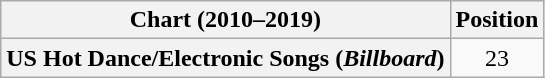<table class="wikitable plainrowheaders" style="text-align:center">
<tr>
<th scope="col">Chart (2010–2019)</th>
<th scope="col">Position</th>
</tr>
<tr>
<th scope="row">US Hot Dance/Electronic Songs (<em>Billboard</em>)</th>
<td>23</td>
</tr>
</table>
